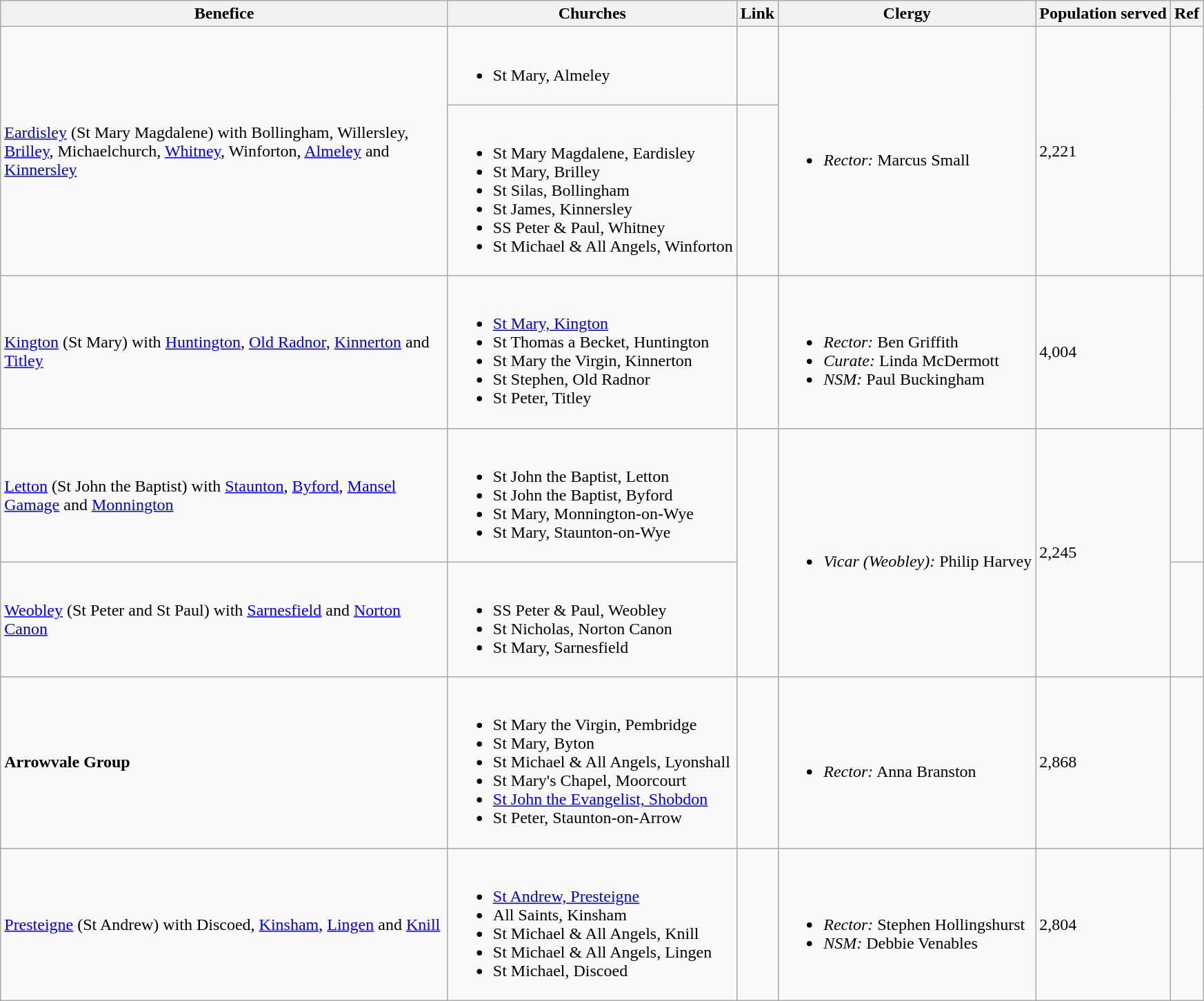<table class="wikitable">
<tr>
<th width="425">Benefice</th>
<th>Churches</th>
<th>Link</th>
<th>Clergy</th>
<th>Population served</th>
<th>Ref</th>
</tr>
<tr>
<td rowspan="2"><a href='#'>Eardisley</a> (St Mary Magdalene) with Bollingham, Willersley, <a href='#'>Brilley</a>, Michaelchurch, <a href='#'>Whitney</a>, Winforton, <a href='#'>Almeley</a> and <a href='#'>Kinnersley</a></td>
<td><br><ul><li>St Mary, Almeley</li></ul></td>
<td></td>
<td rowspan="2"><br><ul><li><em>Rector:</em> Marcus Small</li></ul></td>
<td rowspan="2">2,221</td>
<td rowspan="2"></td>
</tr>
<tr>
<td><br><ul><li>St Mary Magdalene, Eardisley</li><li>St Mary, Brilley</li><li>St Silas, Bollingham</li><li>St James, Kinnersley</li><li>SS Peter & Paul, Whitney</li><li>St Michael & All Angels, Winforton</li></ul></td>
<td></td>
</tr>
<tr>
<td><a href='#'>Kington</a> (St Mary) with <a href='#'>Huntington</a>, <a href='#'>Old Radnor</a>, <a href='#'>Kinnerton</a> and <a href='#'>Titley</a></td>
<td><br><ul><li><a href='#'>St Mary, Kington</a></li><li>St Thomas a Becket, Huntington</li><li>St Mary the Virgin, Kinnerton</li><li>St Stephen, Old Radnor</li><li>St Peter, Titley</li></ul></td>
<td></td>
<td><br><ul><li><em>Rector:</em> Ben Griffith</li><li><em>Curate:</em> Linda McDermott</li><li><em>NSM:</em> Paul Buckingham</li></ul></td>
<td>4,004</td>
<td></td>
</tr>
<tr>
<td><a href='#'>Letton</a> (St John the Baptist) with <a href='#'>Staunton</a>, <a href='#'>Byford</a>, <a href='#'>Mansel Gamage</a> and <a href='#'>Monnington</a></td>
<td><br><ul><li>St John the Baptist, Letton</li><li>St John the Baptist, Byford</li><li>St Mary, Monnington-on-Wye</li><li>St Mary, Staunton-on-Wye</li></ul></td>
<td rowspan="2"></td>
<td rowspan="2"><br><ul><li><em>Vicar (Weobley):</em> Philip Harvey</li></ul></td>
<td rowspan="2">2,245</td>
<td></td>
</tr>
<tr>
<td><a href='#'>Weobley</a> (St Peter and St Paul) with <a href='#'>Sarnesfield</a> and <a href='#'>Norton Canon</a></td>
<td><br><ul><li>SS Peter & Paul, Weobley</li><li>St Nicholas, Norton Canon</li><li>St Mary, Sarnesfield</li></ul></td>
<td></td>
</tr>
<tr>
<td><strong>Arrowvale Group</strong></td>
<td><br><ul><li>St Mary the Virgin, Pembridge</li><li>St Mary, Byton</li><li>St Michael & All Angels, Lyonshall</li><li>St Mary's Chapel, Moorcourt</li><li><a href='#'>St John the Evangelist, Shobdon</a></li><li>St Peter, Staunton-on-Arrow</li></ul></td>
<td></td>
<td><br><ul><li><em>Rector:</em> Anna Branston</li></ul></td>
<td>2,868</td>
<td></td>
</tr>
<tr>
<td><a href='#'>Presteigne</a> (St Andrew) with Discoed, <a href='#'>Kinsham</a>, <a href='#'>Lingen</a> and <a href='#'>Knill</a></td>
<td><br><ul><li><a href='#'>St Andrew, Presteigne</a></li><li>All Saints, Kinsham</li><li>St Michael & All Angels, Knill</li><li>St Michael & All Angels, Lingen</li><li>St Michael, Discoed</li></ul></td>
<td></td>
<td><br><ul><li><em>Rector:</em> Stephen Hollingshurst</li><li><em>NSM:</em> Debbie Venables</li></ul></td>
<td>2,804</td>
<td></td>
</tr>
</table>
